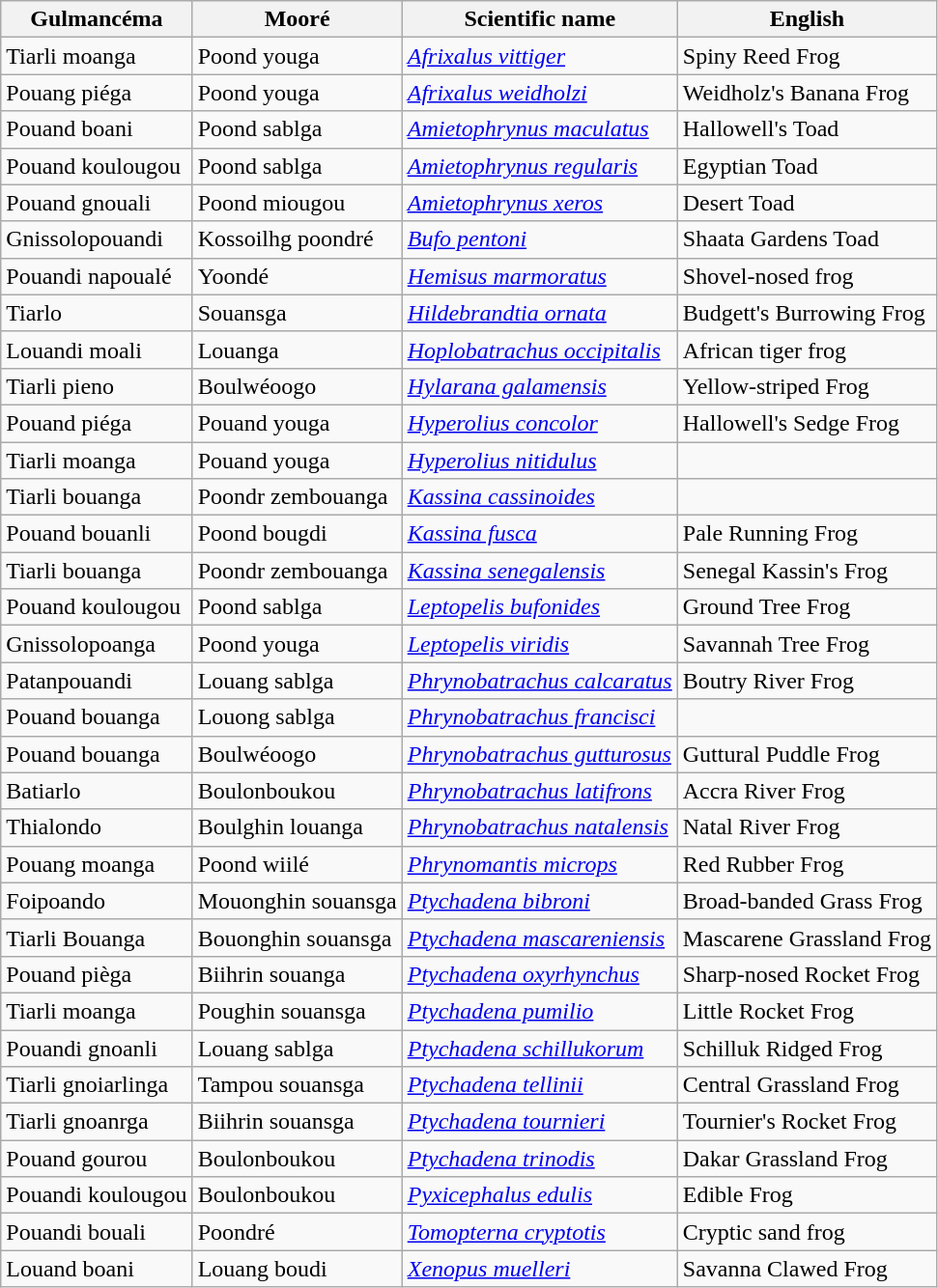<table class="wikitable sortable">
<tr>
<th>Gulmancéma</th>
<th>Mooré</th>
<th>Scientific name</th>
<th>English</th>
</tr>
<tr>
<td>Tiarli moanga</td>
<td>Poond youga</td>
<td><em><a href='#'>Afrixalus vittiger</a></em></td>
<td>Spiny Reed Frog</td>
</tr>
<tr>
<td>Pouang piéga</td>
<td>Poond youga</td>
<td><em><a href='#'>Afrixalus weidholzi</a></em></td>
<td>Weidholz's Banana Frog</td>
</tr>
<tr>
<td>Pouand boani</td>
<td>Poond sablga</td>
<td><em><a href='#'>Amietophrynus maculatus</a></em></td>
<td>Hallowell's Toad</td>
</tr>
<tr>
<td>Pouand koulougou</td>
<td>Poond sablga</td>
<td><em><a href='#'>Amietophrynus regularis</a></em></td>
<td>Egyptian Toad</td>
</tr>
<tr>
<td>Pouand gnouali</td>
<td>Poond miougou</td>
<td><em><a href='#'>Amietophrynus xeros</a></em></td>
<td>Desert Toad</td>
</tr>
<tr>
<td>Gnissolopouandi</td>
<td>Kossoilhg poondré</td>
<td><em><a href='#'>Bufo pentoni</a></em></td>
<td>Shaata Gardens Toad</td>
</tr>
<tr>
<td>Pouandi napoualé</td>
<td>Yoondé</td>
<td><em><a href='#'>Hemisus marmoratus</a></em></td>
<td>Shovel-nosed frog</td>
</tr>
<tr>
<td>Tiarlo</td>
<td>Souansga</td>
<td><em><a href='#'>Hildebrandtia ornata</a></em></td>
<td>Budgett's Burrowing Frog</td>
</tr>
<tr>
<td>Louandi moali</td>
<td>Louanga</td>
<td><em><a href='#'>Hoplobatrachus occipitalis</a></em></td>
<td>African tiger frog</td>
</tr>
<tr>
<td>Tiarli pieno</td>
<td>Boulwéoogo</td>
<td><em><a href='#'>Hylarana galamensis</a></em></td>
<td>Yellow-striped Frog</td>
</tr>
<tr>
<td>Pouand piéga</td>
<td>Pouand youga</td>
<td><em><a href='#'>Hyperolius concolor</a></em></td>
<td>Hallowell's Sedge Frog</td>
</tr>
<tr>
<td>Tiarli moanga</td>
<td>Pouand youga</td>
<td><em><a href='#'>Hyperolius nitidulus</a></em></td>
<td></td>
</tr>
<tr>
<td>Tiarli bouanga</td>
<td>Poondr zembouanga</td>
<td><em><a href='#'>Kassina cassinoides</a></em></td>
<td></td>
</tr>
<tr>
<td>Pouand bouanli</td>
<td>Poond bougdi</td>
<td><em><a href='#'>Kassina fusca</a></em></td>
<td>Pale Running Frog</td>
</tr>
<tr>
<td>Tiarli bouanga</td>
<td>Poondr zembouanga</td>
<td><em><a href='#'>Kassina senegalensis</a></em></td>
<td>Senegal Kassin's Frog</td>
</tr>
<tr>
<td>Pouand koulougou</td>
<td>Poond sablga</td>
<td><em><a href='#'>Leptopelis bufonides</a></em></td>
<td>Ground Tree Frog</td>
</tr>
<tr>
<td>Gnissolopoanga</td>
<td>Poond youga</td>
<td><em><a href='#'>Leptopelis viridis</a></em></td>
<td>Savannah Tree Frog</td>
</tr>
<tr>
<td>Patanpouandi</td>
<td>Louang sablga</td>
<td><em><a href='#'>Phrynobatrachus calcaratus</a></em></td>
<td>Boutry River Frog</td>
</tr>
<tr>
<td>Pouand bouanga</td>
<td>Louong sablga</td>
<td><em><a href='#'>Phrynobatrachus francisci</a></em></td>
<td></td>
</tr>
<tr>
<td>Pouand bouanga</td>
<td>Boulwéoogo</td>
<td><em><a href='#'>Phrynobatrachus gutturosus</a></em></td>
<td>Guttural Puddle Frog</td>
</tr>
<tr>
<td>Batiarlo</td>
<td>Boulonboukou</td>
<td><em><a href='#'>Phrynobatrachus latifrons</a></em></td>
<td>Accra River Frog</td>
</tr>
<tr>
<td>Thialondo</td>
<td>Boulghin louanga</td>
<td><em><a href='#'>Phrynobatrachus natalensis</a></em></td>
<td>Natal River Frog</td>
</tr>
<tr>
<td>Pouang moanga</td>
<td>Poond wiilé</td>
<td><em><a href='#'>Phrynomantis microps</a></em></td>
<td>Red Rubber Frog</td>
</tr>
<tr>
<td>Foipoando</td>
<td>Mouonghin souansga</td>
<td><em><a href='#'>Ptychadena bibroni</a></em></td>
<td>Broad-banded Grass Frog</td>
</tr>
<tr>
<td>Tiarli Bouanga</td>
<td>Bouonghin souansga</td>
<td><em><a href='#'>Ptychadena mascareniensis</a></em></td>
<td>Mascarene Grassland Frog</td>
</tr>
<tr>
<td>Pouand pièga</td>
<td>Biihrin souanga</td>
<td><em><a href='#'>Ptychadena oxyrhynchus</a></em></td>
<td>Sharp-nosed Rocket Frog</td>
</tr>
<tr>
<td>Tiarli moanga</td>
<td>Poughin souansga</td>
<td><em><a href='#'>Ptychadena pumilio</a></em></td>
<td>Little Rocket Frog</td>
</tr>
<tr>
<td>Pouandi gnoanli</td>
<td>Louang sablga</td>
<td><em><a href='#'>Ptychadena schillukorum</a></em></td>
<td>Schilluk Ridged Frog</td>
</tr>
<tr>
<td>Tiarli gnoiarlinga</td>
<td>Tampou souansga</td>
<td><em><a href='#'>Ptychadena tellinii</a></em></td>
<td>Central Grassland Frog</td>
</tr>
<tr>
<td>Tiarli gnoanrga</td>
<td>Biihrin souansga</td>
<td><em><a href='#'>Ptychadena tournieri</a></em></td>
<td>Tournier's Rocket Frog</td>
</tr>
<tr>
<td>Pouand gourou</td>
<td>Boulonboukou</td>
<td><em><a href='#'>Ptychadena trinodis</a></em></td>
<td>Dakar Grassland Frog</td>
</tr>
<tr>
<td>Pouandi koulougou</td>
<td>Boulonboukou</td>
<td><em><a href='#'>Pyxicephalus edulis</a></em></td>
<td>Edible Frog</td>
</tr>
<tr>
<td>Pouandi bouali</td>
<td>Poondré</td>
<td><em><a href='#'>Tomopterna cryptotis</a></em></td>
<td>Cryptic sand frog</td>
</tr>
<tr>
<td>Louand boani</td>
<td>Louang boudi</td>
<td><em><a href='#'>Xenopus muelleri</a></em></td>
<td>Savanna Clawed Frog</td>
</tr>
</table>
